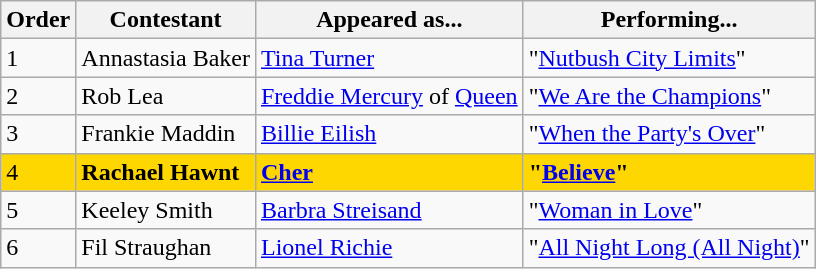<table class="wikitable">
<tr>
<th>Order</th>
<th>Contestant</th>
<th>Appeared as...</th>
<th>Performing...</th>
</tr>
<tr>
<td>1</td>
<td>Annastasia Baker</td>
<td><a href='#'>Tina Turner</a></td>
<td>"<a href='#'>Nutbush City Limits</a>"</td>
</tr>
<tr>
<td>2</td>
<td>Rob Lea</td>
<td><a href='#'>Freddie Mercury</a> of <a href='#'>Queen</a></td>
<td>"<a href='#'>We Are the Champions</a>"</td>
</tr>
<tr>
<td>3</td>
<td>Frankie Maddin</td>
<td><a href='#'>Billie Eilish</a></td>
<td>"<a href='#'>When the Party's Over</a>"</td>
</tr>
<tr style="background:gold;">
<td>4</td>
<td><strong>Rachael Hawnt</strong></td>
<td><strong><a href='#'>Cher</a></strong></td>
<td><strong>"<a href='#'>Believe</a>"</strong></td>
</tr>
<tr>
<td>5</td>
<td>Keeley Smith</td>
<td><a href='#'>Barbra Streisand</a></td>
<td>"<a href='#'>Woman in Love</a>"</td>
</tr>
<tr>
<td>6</td>
<td>Fil Straughan</td>
<td><a href='#'>Lionel Richie</a></td>
<td>"<a href='#'>All Night Long (All Night)</a>"</td>
</tr>
</table>
